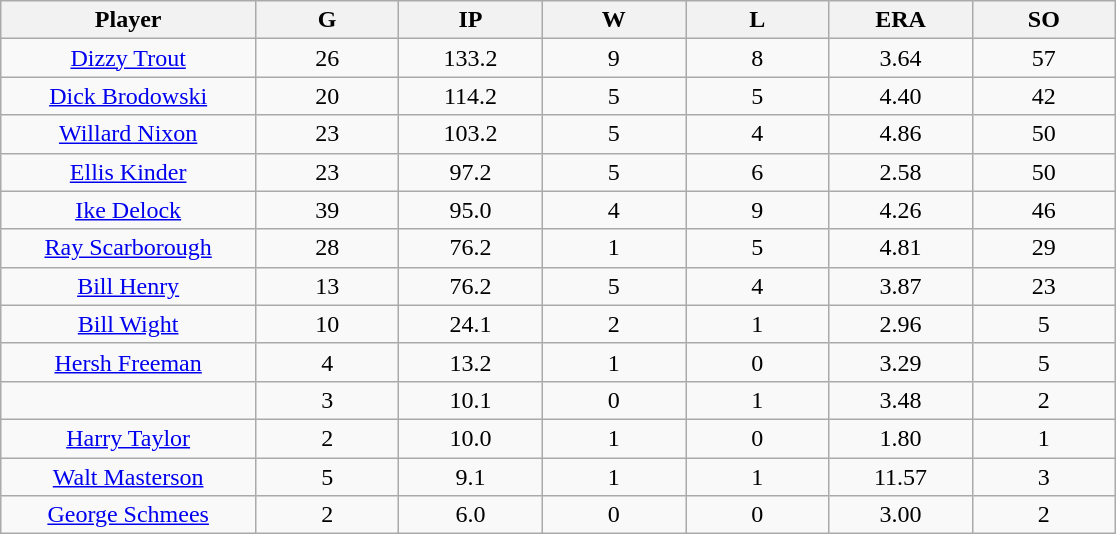<table class="wikitable sortable">
<tr>
<th bgcolor="#DDDDFF" width="16%">Player</th>
<th bgcolor="#DDDDFF" width="9%">G</th>
<th bgcolor="#DDDDFF" width="9%">IP</th>
<th bgcolor="#DDDDFF" width="9%">W</th>
<th bgcolor="#DDDDFF" width="9%">L</th>
<th bgcolor="#DDDDFF" width="9%">ERA</th>
<th bgcolor="#DDDDFF" width="9%">SO</th>
</tr>
<tr align="center">
<td><a href='#'>Dizzy Trout</a></td>
<td>26</td>
<td>133.2</td>
<td>9</td>
<td>8</td>
<td>3.64</td>
<td>57</td>
</tr>
<tr align=center>
<td><a href='#'>Dick Brodowski</a></td>
<td>20</td>
<td>114.2</td>
<td>5</td>
<td>5</td>
<td>4.40</td>
<td>42</td>
</tr>
<tr align=center>
<td><a href='#'>Willard Nixon</a></td>
<td>23</td>
<td>103.2</td>
<td>5</td>
<td>4</td>
<td>4.86</td>
<td>50</td>
</tr>
<tr align=center>
<td><a href='#'>Ellis Kinder</a></td>
<td>23</td>
<td>97.2</td>
<td>5</td>
<td>6</td>
<td>2.58</td>
<td>50</td>
</tr>
<tr align=center>
<td><a href='#'>Ike Delock</a></td>
<td>39</td>
<td>95.0</td>
<td>4</td>
<td>9</td>
<td>4.26</td>
<td>46</td>
</tr>
<tr align=center>
<td><a href='#'>Ray Scarborough</a></td>
<td>28</td>
<td>76.2</td>
<td>1</td>
<td>5</td>
<td>4.81</td>
<td>29</td>
</tr>
<tr align=center>
<td><a href='#'>Bill Henry</a></td>
<td>13</td>
<td>76.2</td>
<td>5</td>
<td>4</td>
<td>3.87</td>
<td>23</td>
</tr>
<tr align=center>
<td><a href='#'>Bill Wight</a></td>
<td>10</td>
<td>24.1</td>
<td>2</td>
<td>1</td>
<td>2.96</td>
<td>5</td>
</tr>
<tr align=center>
<td><a href='#'>Hersh Freeman</a></td>
<td>4</td>
<td>13.2</td>
<td>1</td>
<td>0</td>
<td>3.29</td>
<td>5</td>
</tr>
<tr align=center>
<td></td>
<td>3</td>
<td>10.1</td>
<td>0</td>
<td>1</td>
<td>3.48</td>
<td>2</td>
</tr>
<tr align="center">
<td><a href='#'>Harry Taylor</a></td>
<td>2</td>
<td>10.0</td>
<td>1</td>
<td>0</td>
<td>1.80</td>
<td>1</td>
</tr>
<tr align=center>
<td><a href='#'>Walt Masterson</a></td>
<td>5</td>
<td>9.1</td>
<td>1</td>
<td>1</td>
<td>11.57</td>
<td>3</td>
</tr>
<tr align=center>
<td><a href='#'>George Schmees</a></td>
<td>2</td>
<td>6.0</td>
<td>0</td>
<td>0</td>
<td>3.00</td>
<td>2</td>
</tr>
</table>
